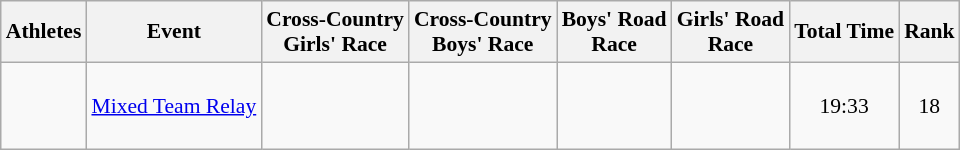<table class="wikitable" style="font-size:90%;">
<tr>
<th>Athletes</th>
<th>Event</th>
<th>Cross-Country<br>Girls' Race</th>
<th>Cross-Country<br>Boys' Race</th>
<th>Boys' Road<br>Race</th>
<th>Girls' Road<br>Race</th>
<th>Total Time</th>
<th>Rank</th>
</tr>
<tr align=center>
<td align=left><br><br><br></td>
<td align=left><a href='#'>Mixed Team Relay</a></td>
<td></td>
<td></td>
<td></td>
<td></td>
<td>19:33</td>
<td>18</td>
</tr>
</table>
